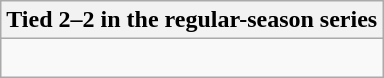<table class="wikitable collapsible collapsed">
<tr>
<th>Tied 2–2 in the regular-season series</th>
</tr>
<tr>
<td><br>


</td>
</tr>
</table>
